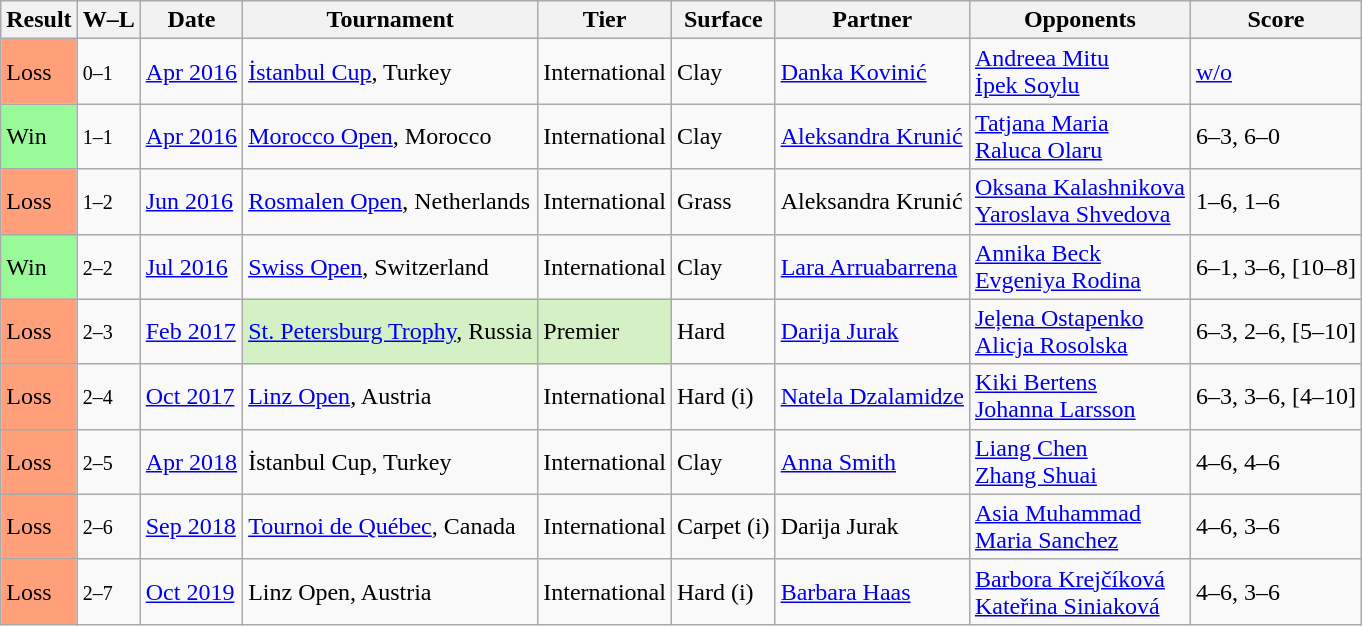<table class="sortable wikitable">
<tr>
<th>Result</th>
<th class="unsortable">W–L</th>
<th>Date</th>
<th>Tournament</th>
<th>Tier</th>
<th>Surface</th>
<th>Partner</th>
<th>Opponents</th>
<th class="unsortable">Score</th>
</tr>
<tr>
<td style="background:#ffa07a;">Loss</td>
<td><small>0–1</small></td>
<td><a href='#'>Apr 2016</a></td>
<td><a href='#'>İstanbul Cup</a>, Turkey</td>
<td>International</td>
<td>Clay</td>
<td> <a href='#'>Danka Kovinić</a></td>
<td> <a href='#'>Andreea Mitu</a> <br>  <a href='#'>İpek Soylu</a></td>
<td><a href='#'>w/o</a></td>
</tr>
<tr>
<td style="background:#98fb98;">Win</td>
<td><small>1–1</small></td>
<td><a href='#'>Apr 2016</a></td>
<td><a href='#'>Morocco Open</a>, Morocco</td>
<td>International</td>
<td>Clay</td>
<td> <a href='#'>Aleksandra Krunić</a></td>
<td> <a href='#'>Tatjana Maria</a> <br>  <a href='#'>Raluca Olaru</a></td>
<td>6–3, 6–0</td>
</tr>
<tr>
<td style="background:#ffa07a;">Loss</td>
<td><small>1–2</small></td>
<td><a href='#'>Jun 2016</a></td>
<td><a href='#'>Rosmalen Open</a>, Netherlands</td>
<td>International</td>
<td>Grass</td>
<td> Aleksandra Krunić</td>
<td> <a href='#'>Oksana Kalashnikova</a> <br>  <a href='#'>Yaroslava Shvedova</a></td>
<td>1–6, 1–6</td>
</tr>
<tr>
<td style="background:#98fb98;">Win</td>
<td><small>2–2</small></td>
<td><a href='#'>Jul 2016</a></td>
<td><a href='#'>Swiss Open</a>, Switzerland</td>
<td>International</td>
<td>Clay</td>
<td> <a href='#'>Lara Arruabarrena</a></td>
<td> <a href='#'>Annika Beck</a> <br>  <a href='#'>Evgeniya Rodina</a></td>
<td>6–1, 3–6, [10–8]</td>
</tr>
<tr>
<td bgcolor=FFA07A>Loss</td>
<td><small>2–3</small></td>
<td><a href='#'>Feb 2017</a></td>
<td bgcolor=d4f1c5><a href='#'>St. Petersburg Trophy</a>, Russia</td>
<td bgcolor=d4f1c5>Premier</td>
<td>Hard</td>
<td> <a href='#'>Darija Jurak</a></td>
<td> <a href='#'>Jeļena Ostapenko</a> <br>  <a href='#'>Alicja Rosolska</a></td>
<td>6–3, 2–6, [5–10]</td>
</tr>
<tr>
<td bgcolor=FFA07A>Loss</td>
<td><small>2–4</small></td>
<td><a href='#'>Oct 2017</a></td>
<td><a href='#'>Linz Open</a>, Austria</td>
<td>International</td>
<td>Hard (i)</td>
<td> <a href='#'>Natela Dzalamidze</a></td>
<td> <a href='#'>Kiki Bertens</a> <br>  <a href='#'>Johanna Larsson</a></td>
<td>6–3, 3–6, [4–10]</td>
</tr>
<tr>
<td style="background:#ffa07a;">Loss</td>
<td><small>2–5</small></td>
<td><a href='#'>Apr 2018</a></td>
<td>İstanbul Cup, Turkey</td>
<td>International</td>
<td>Clay</td>
<td> <a href='#'>Anna Smith</a></td>
<td> <a href='#'>Liang Chen</a> <br>  <a href='#'>Zhang Shuai</a></td>
<td>4–6, 4–6</td>
</tr>
<tr>
<td style="background:#ffa07a;">Loss</td>
<td><small>2–6</small></td>
<td><a href='#'>Sep 2018</a></td>
<td><a href='#'>Tournoi de Québec</a>, Canada</td>
<td>International</td>
<td>Carpet (i)</td>
<td> Darija Jurak</td>
<td> <a href='#'>Asia Muhammad</a> <br>  <a href='#'>Maria Sanchez</a></td>
<td>4–6, 3–6</td>
</tr>
<tr>
<td style="background:#ffa07a;">Loss</td>
<td><small>2–7</small></td>
<td><a href='#'>Oct 2019</a></td>
<td>Linz Open, Austria</td>
<td>International</td>
<td>Hard (i)</td>
<td> <a href='#'>Barbara Haas</a></td>
<td> <a href='#'>Barbora Krejčíková</a> <br>  <a href='#'>Kateřina Siniaková</a></td>
<td>4–6, 3–6</td>
</tr>
</table>
